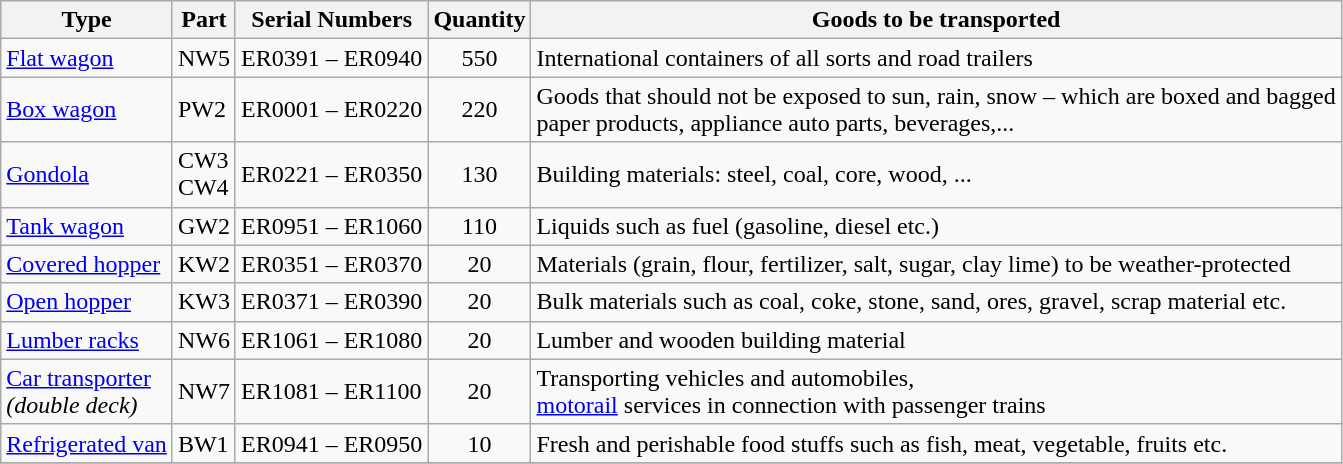<table class="wikitable">
<tr>
<th>Type</th>
<th>Part</th>
<th>Serial Numbers</th>
<th>Quantity</th>
<th>Goods to be transported</th>
</tr>
<tr>
<td><a href='#'>Flat wagon</a></td>
<td>NW5</td>
<td>ER0391 – ER0940</td>
<td align=center>550</td>
<td>International containers of all sorts and road trailers</td>
</tr>
<tr>
<td><a href='#'>Box wagon</a></td>
<td>PW2</td>
<td>ER0001 – ER0220</td>
<td align=center>220</td>
<td>Goods that should not be exposed to sun, rain, snow – which are boxed and bagged<br>paper products, appliance auto parts, beverages,...</td>
</tr>
<tr>
<td><a href='#'>Gondola</a></td>
<td>CW3<br>CW4</td>
<td>ER0221 – ER0350</td>
<td align=center>130</td>
<td>Building materials: steel, coal, core, wood, ...</td>
</tr>
<tr>
<td><a href='#'>Tank wagon</a></td>
<td>GW2</td>
<td>ER0951 – ER1060</td>
<td align=center>110</td>
<td>Liquids such as fuel (gasoline, diesel etc.)</td>
</tr>
<tr>
<td><a href='#'>Covered hopper</a></td>
<td>KW2</td>
<td>ER0351 – ER0370</td>
<td align=center>20</td>
<td>Materials (grain, flour, fertilizer, salt, sugar, clay lime) to be weather-protected</td>
</tr>
<tr>
<td><a href='#'>Open hopper</a></td>
<td>KW3</td>
<td>ER0371 – ER0390</td>
<td align=center>20</td>
<td>Bulk materials such as coal, coke, stone, sand, ores, gravel, scrap material etc.</td>
</tr>
<tr>
<td><a href='#'>Lumber racks</a></td>
<td>NW6</td>
<td>ER1061 – ER1080</td>
<td align=center>20</td>
<td>Lumber and wooden building material</td>
</tr>
<tr>
<td><a href='#'>Car transporter</a><br><em>(double deck)</em></td>
<td>NW7</td>
<td>ER1081 – ER1100</td>
<td align=center>20</td>
<td>Transporting vehicles and automobiles,<br><a href='#'>motorail</a> services in connection with passenger trains</td>
</tr>
<tr>
<td><a href='#'>Refrigerated van</a></td>
<td>BW1</td>
<td>ER0941 – ER0950</td>
<td align=center>10</td>
<td>Fresh and perishable food stuffs such as fish, meat, vegetable, fruits etc.</td>
</tr>
<tr>
</tr>
</table>
